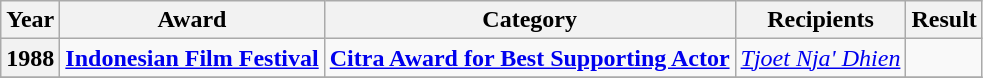<table class="wikitable sortable">
<tr>
<th>Year</th>
<th>Award</th>
<th>Category</th>
<th>Recipients</th>
<th>Result</th>
</tr>
<tr>
<th>1988</th>
<td><strong><a href='#'>Indonesian Film Festival</a></strong></td>
<td><strong><a href='#'>Citra Award for Best Supporting Actor</a></strong></td>
<td><em><a href='#'>Tjoet Nja' Dhien</a></em></td>
<td></td>
</tr>
<tr>
</tr>
</table>
